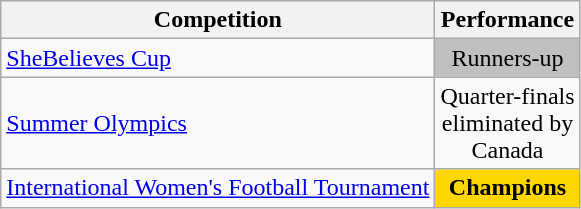<table class="wikitable">
<tr>
<th>Competition</th>
<th>Performance</th>
</tr>
<tr>
<td><a href='#'>SheBelieves Cup</a></td>
<td align=center bgcolor=silver>Runners-up</td>
</tr>
<tr>
<td><a href='#'>Summer Olympics</a></td>
<td align=center>Quarter-finals<br>eliminated by<br> Canada</td>
</tr>
<tr>
<td><a href='#'>International Women's Football Tournament</a></td>
<td align=center bgcolor=gold><strong>Champions</strong></td>
</tr>
</table>
